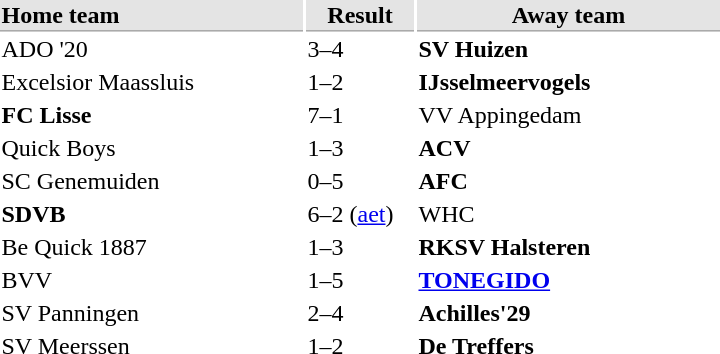<table>
<tr bgcolor="#E4E4E4">
<th style="border-bottom:1px solid #AAAAAA" width="200" align="left">Home team</th>
<th style="border-bottom:1px solid #AAAAAA" width="70" align="center">Result</th>
<th style="border-bottom:1px solid #AAAAAA" width="200">Away team</th>
</tr>
<tr>
<td>ADO '20</td>
<td>3–4</td>
<td><strong>SV Huizen</strong></td>
</tr>
<tr>
<td>Excelsior Maassluis</td>
<td>1–2</td>
<td><strong>IJsselmeervogels</strong></td>
</tr>
<tr>
<td><strong>FC Lisse</strong></td>
<td>7–1</td>
<td>VV Appingedam</td>
</tr>
<tr>
<td>Quick Boys</td>
<td>1–3</td>
<td><strong>ACV</strong></td>
</tr>
<tr>
<td>SC Genemuiden</td>
<td>0–5</td>
<td><strong>AFC</strong></td>
</tr>
<tr>
<td><strong>SDVB</strong></td>
<td>6–2 (<a href='#'>aet</a>)</td>
<td>WHC</td>
</tr>
<tr>
<td>Be Quick 1887</td>
<td>1–3</td>
<td><strong>RKSV Halsteren</strong></td>
</tr>
<tr>
<td>BVV</td>
<td>1–5</td>
<td><strong><a href='#'>TONEGIDO</a></strong></td>
</tr>
<tr>
<td>SV Panningen</td>
<td>2–4</td>
<td><strong>Achilles'29</strong></td>
</tr>
<tr>
<td>SV Meerssen</td>
<td>1–2</td>
<td><strong>De Treffers</strong></td>
</tr>
</table>
